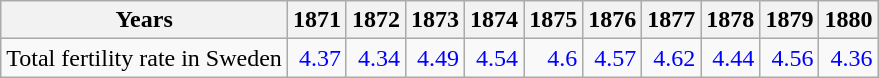<table class="wikitable " style="text-align:right">
<tr>
<th>Years</th>
<th>1871</th>
<th>1872</th>
<th>1873</th>
<th>1874</th>
<th>1875</th>
<th>1876</th>
<th>1877</th>
<th>1878</th>
<th>1879</th>
<th>1880</th>
</tr>
<tr>
<td style="text-align:left;">Total fertility rate in Sweden</td>
<td style="text-align:right; color:blue;">4.37</td>
<td style="text-align:right; color:blue;">4.34</td>
<td style="text-align:right; color:blue;">4.49</td>
<td style="text-align:right; color:blue;">4.54</td>
<td style="text-/align:right; color:blue;">4.6</td>
<td style="text-align:right; color:blue;">4.57</td>
<td style="text-align:right; color:blue;">4.62</td>
<td style="text-align:right; color:blue;">4.44</td>
<td style="text-align:right; color:blue;">4.56</td>
<td style="text-align:right; color:blue;">4.36</td>
</tr>
</table>
